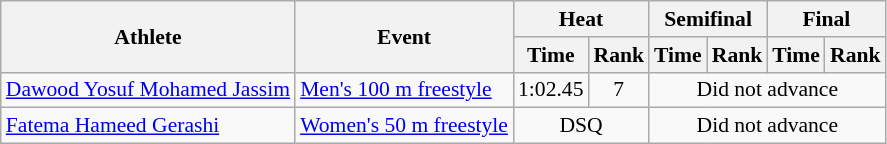<table class=wikitable style="font-size:90%">
<tr>
<th rowspan="2">Athlete</th>
<th rowspan="2">Event</th>
<th colspan="2">Heat</th>
<th colspan="2">Semifinal</th>
<th colspan="2">Final</th>
</tr>
<tr>
<th scope="col">Time</th>
<th scope="col">Rank</th>
<th scope="col">Time</th>
<th scope="col">Rank</th>
<th scope="col">Time</th>
<th scope="col">Rank</th>
</tr>
<tr>
<td><a href='#'>Dawood Yosuf Mohamed Jassim</a></td>
<td><a href='#'>Men's 100 m freestyle</a></td>
<td align="center">1:02.45</td>
<td align="center">7</td>
<td align=center colspan="4">Did not advance</td>
</tr>
<tr>
<td><a href='#'>Fatema Hameed Gerashi</a></td>
<td><a href='#'>Women's 50 m freestyle</a></td>
<td align="center" colspan="2">DSQ</td>
<td align=center colspan="4">Did not advance</td>
</tr>
</table>
